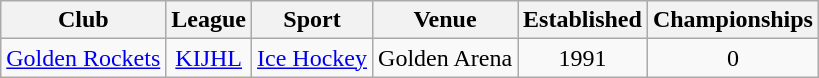<table class="wikitable sortable" style="text-align:center">
<tr>
<th scope="col">Club</th>
<th scope="col">League</th>
<th scope="col">Sport</th>
<th scope="col">Venue</th>
<th scope="col">Established</th>
<th scope="col">Championships</th>
</tr>
<tr>
<td><a href='#'>Golden Rockets</a></td>
<td><a href='#'>KIJHL</a></td>
<td><a href='#'>Ice Hockey</a></td>
<td>Golden Arena</td>
<td>1991</td>
<td>0</td>
</tr>
</table>
